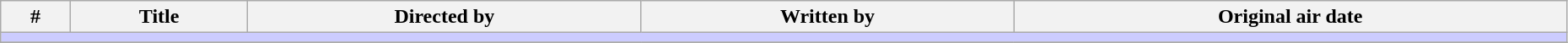<table class="wikitable" style="width:98%;">
<tr>
<th>#</th>
<th>Title</th>
<th>Directed by</th>
<th>Written by</th>
<th>Original air date</th>
</tr>
<tr>
<td colspan="5" style="background:#ccf;"></td>
</tr>
<tr>
</tr>
</table>
